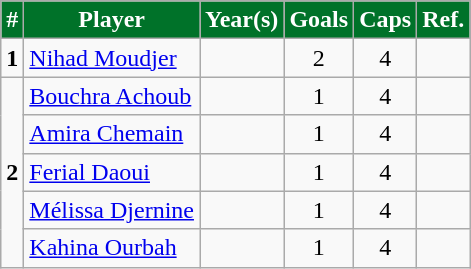<table class="wikitable sortable">
<tr>
<th style="background:#007229;color:white">#</th>
<th style="background:#007229;color:white">Player</th>
<th style="background:#007229;color:white">Year(s)</th>
<th style="background:#007229;color:white">Goals</th>
<th style="background:#007229;color:white">Caps</th>
<th style="background:#007229;color:white">Ref.</th>
</tr>
<tr>
<td align=center><strong>1</strong></td>
<td><a href='#'>Nihad Moudjer</a></td>
<td></td>
<td align=center>2</td>
<td align=center>4</td>
<td></td>
</tr>
<tr>
<td align=center rowspan=5><strong>2</strong></td>
<td><a href='#'>Bouchra Achoub</a></td>
<td></td>
<td align=center>1</td>
<td align=center>4</td>
</tr>
<tr>
<td><a href='#'>Amira Chemain</a></td>
<td></td>
<td align=center>1</td>
<td align=center>4</td>
<td></td>
</tr>
<tr>
<td><a href='#'>Ferial Daoui</a></td>
<td></td>
<td align=center>1</td>
<td align=center>4</td>
<td></td>
</tr>
<tr>
<td><a href='#'>Mélissa Djernine</a></td>
<td></td>
<td align=center>1</td>
<td align=center>4</td>
<td></td>
</tr>
<tr>
<td><a href='#'>Kahina Ourbah</a></td>
<td></td>
<td align=center>1</td>
<td align=center>4</td>
<td></td>
</tr>
</table>
